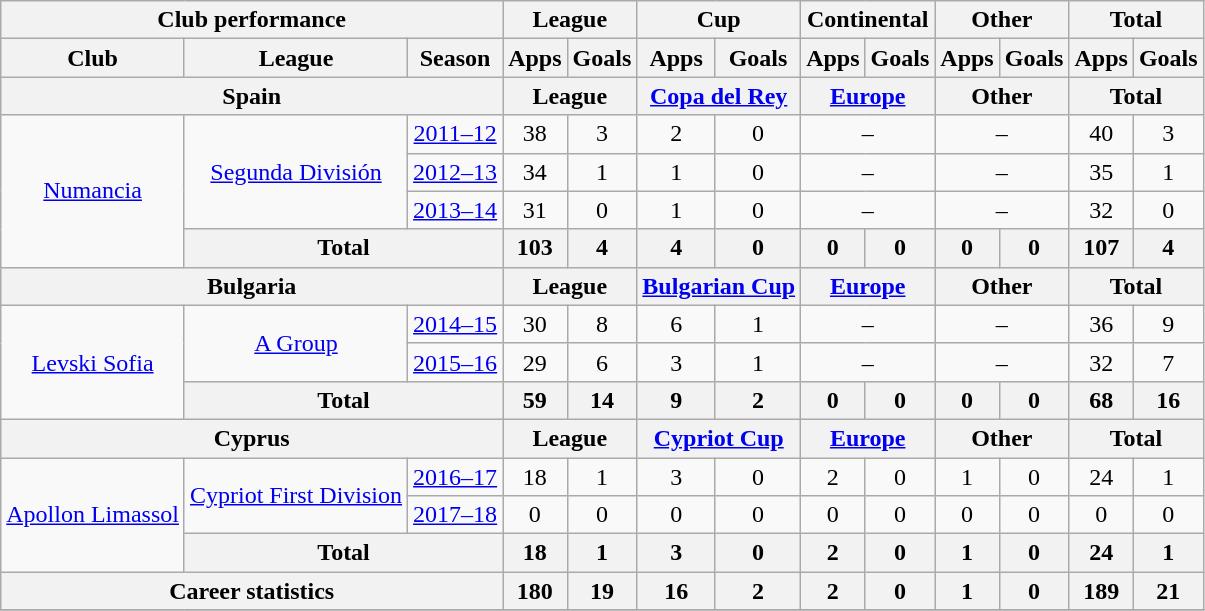<table class="wikitable" style="text-align: center">
<tr>
<th Colspan="3">Club performance</th>
<th Colspan="2">League</th>
<th Colspan="2">Cup</th>
<th Colspan="2">Continental</th>
<th Colspan="2">Other</th>
<th Colspan="3">Total</th>
</tr>
<tr>
<th>Club</th>
<th>League</th>
<th>Season</th>
<th>Apps</th>
<th>Goals</th>
<th>Apps</th>
<th>Goals</th>
<th>Apps</th>
<th>Goals</th>
<th>Apps</th>
<th>Goals</th>
<th>Apps</th>
<th>Goals</th>
</tr>
<tr>
<th Colspan="3">Spain</th>
<th Colspan="2">League</th>
<th Colspan="2"><a href='#'>Copa del Rey</a></th>
<th Colspan="2"><a href='#'>Europe</a></th>
<th Colspan="2">Other</th>
<th Colspan="2">Total</th>
</tr>
<tr>
<td rowspan=4><a href='#'>Numancia</a></td>
<td rowspan=3><a href='#'>Segunda División</a></td>
<td><a href='#'>2011–12</a></td>
<td>38</td>
<td>3</td>
<td>2</td>
<td>0</td>
<td colspan=2>–</td>
<td colspan=2>–</td>
<td>40</td>
<td>3</td>
</tr>
<tr>
<td><a href='#'>2012–13</a></td>
<td>34</td>
<td>1</td>
<td>1</td>
<td>0</td>
<td colspan=2>–</td>
<td colspan=2>–</td>
<td>35</td>
<td>1</td>
</tr>
<tr>
<td><a href='#'>2013–14</a></td>
<td>31</td>
<td>0</td>
<td>1</td>
<td>0</td>
<td colspan=2>–</td>
<td colspan=2>–</td>
<td>32</td>
<td>0</td>
</tr>
<tr>
<th colspan=2>Total</th>
<th>103</th>
<th>4</th>
<th>4</th>
<th>0</th>
<th>0</th>
<th>0</th>
<th>0</th>
<th>0</th>
<th>107</th>
<th>4</th>
</tr>
<tr>
<th Colspan="3">Bulgaria</th>
<th Colspan="2">League</th>
<th Colspan="2"><a href='#'>Bulgarian Cup</a></th>
<th Colspan="2"><a href='#'>Europe</a></th>
<th Colspan="2">Other</th>
<th Colspan="2">Total</th>
</tr>
<tr>
<td rowspan=3><a href='#'>Levski Sofia</a></td>
<td rowspan=2><a href='#'>A Group</a></td>
<td><a href='#'>2014–15</a></td>
<td>30</td>
<td>8</td>
<td>6</td>
<td>1</td>
<td colspan=2>–</td>
<td colspan=2>–</td>
<td>36</td>
<td>9</td>
</tr>
<tr>
<td><a href='#'>2015–16</a></td>
<td>29</td>
<td>6</td>
<td>3</td>
<td>1</td>
<td colspan=2>–</td>
<td colspan=2>–</td>
<td>32</td>
<td>7</td>
</tr>
<tr>
<th colspan=2>Total</th>
<th>59</th>
<th>14</th>
<th>9</th>
<th>2</th>
<th>0</th>
<th>0</th>
<th>0</th>
<th>0</th>
<th>68</th>
<th>16</th>
</tr>
<tr>
<th Colspan="3">Cyprus</th>
<th Colspan="2">League</th>
<th Colspan="2"><a href='#'>Cypriot Cup</a></th>
<th Colspan="2"><a href='#'>Europe</a></th>
<th Colspan="2">Other</th>
<th Colspan="2">Total</th>
</tr>
<tr>
<td rowspan=3><a href='#'>Apollon Limassol</a></td>
<td rowspan=2><a href='#'>Cypriot First Division</a></td>
<td><a href='#'>2016–17</a></td>
<td>18</td>
<td>1</td>
<td>3</td>
<td>0</td>
<td>2</td>
<td>0</td>
<td>1</td>
<td>0</td>
<td>24</td>
<td>1</td>
</tr>
<tr>
<td><a href='#'>2017–18</a></td>
<td>0</td>
<td>0</td>
<td>0</td>
<td>0</td>
<td>0</td>
<td>0</td>
<td>0</td>
<td>0</td>
<td>0</td>
<td>0</td>
</tr>
<tr>
<th colspan=2>Total</th>
<th>18</th>
<th>1</th>
<th>3</th>
<th>0</th>
<th>2</th>
<th>0</th>
<th>1</th>
<th>0</th>
<th>24</th>
<th>1</th>
</tr>
<tr>
<th colspan=3>Career statistics</th>
<th>180</th>
<th>19</th>
<th>16</th>
<th>2</th>
<th>2</th>
<th>0</th>
<th>1</th>
<th>0</th>
<th>189</th>
<th>21</th>
</tr>
<tr>
</tr>
</table>
